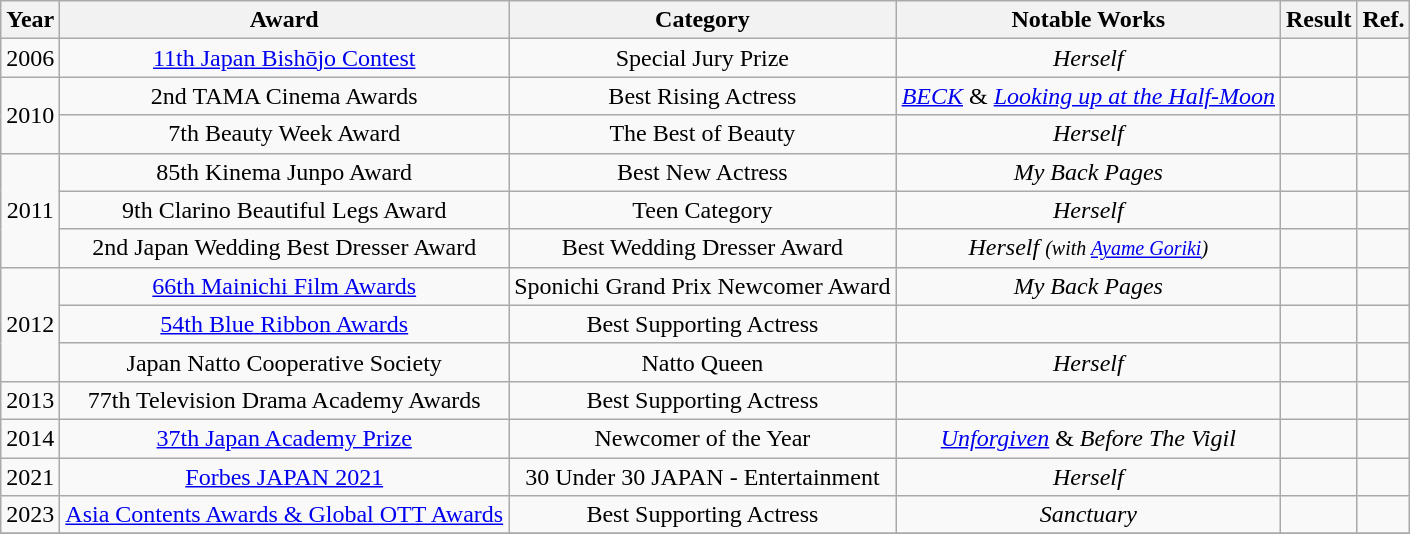<table class="wikitable" style="text-align: center;">
<tr>
<th>Year</th>
<th>Award</th>
<th>Category</th>
<th>Notable Works</th>
<th>Result</th>
<th>Ref.</th>
</tr>
<tr>
<td>2006</td>
<td><a href='#'>11th Japan Bishōjo Contest</a></td>
<td>Special Jury Prize</td>
<td><em>Herself</em></td>
<td></td>
<td></td>
</tr>
<tr>
<td rowspan="2">2010</td>
<td>2nd TAMA Cinema Awards</td>
<td>Best Rising Actress</td>
<td><em><a href='#'>BECK</a></em> & <em><a href='#'>Looking up at the Half-Moon</a></em></td>
<td></td>
<td></td>
</tr>
<tr>
<td>7th Beauty Week Award</td>
<td>The Best of Beauty</td>
<td><em>Herself</em></td>
<td></td>
<td></td>
</tr>
<tr>
<td rowspan="3">2011</td>
<td>85th Kinema Junpo Award</td>
<td>Best New Actress</td>
<td><em>My Back Pages</em></td>
<td></td>
<td></td>
</tr>
<tr>
<td>9th Clarino Beautiful Legs Award</td>
<td>Teen Category</td>
<td><em>Herself</em></td>
<td></td>
<td></td>
</tr>
<tr>
<td>2nd Japan Wedding Best Dresser Award</td>
<td>Best Wedding Dresser Award</td>
<td><em>Herself <small>(with <a href='#'>Ayame Goriki</a>)</small></em></td>
<td></td>
<td></td>
</tr>
<tr>
<td rowspan="3">2012</td>
<td><a href='#'>66th Mainichi Film Awards</a></td>
<td>Sponichi Grand Prix Newcomer Award</td>
<td><em>My Back Pages</em></td>
<td></td>
<td></td>
</tr>
<tr>
<td><a href='#'>54th Blue Ribbon Awards</a></td>
<td>Best Supporting Actress</td>
<td></td>
<td></td>
<td></td>
</tr>
<tr>
<td>Japan Natto Cooperative Society</td>
<td>Natto Queen</td>
<td><em>Herself</em></td>
<td></td>
<td></td>
</tr>
<tr>
<td>2013</td>
<td>77th Television Drama Academy Awards</td>
<td>Best Supporting Actress</td>
<td></td>
<td></td>
<td></td>
</tr>
<tr>
<td>2014</td>
<td><a href='#'>37th Japan Academy Prize</a></td>
<td>Newcomer of the Year</td>
<td><em><a href='#'>Unforgiven</a></em> & <em>Before The Vigil</em></td>
<td></td>
<td></td>
</tr>
<tr>
<td>2021</td>
<td><a href='#'>Forbes JAPAN 2021</a></td>
<td>30 Under 30 JAPAN - Entertainment</td>
<td><em>Herself</em></td>
<td></td>
<td></td>
</tr>
<tr>
<td>2023</td>
<td><a href='#'>Asia Contents Awards & Global OTT Awards</a></td>
<td>Best Supporting Actress</td>
<td><em>Sanctuary</em></td>
<td></td>
<td rowspan=1" style="text-align:center"></td>
</tr>
<tr>
</tr>
</table>
